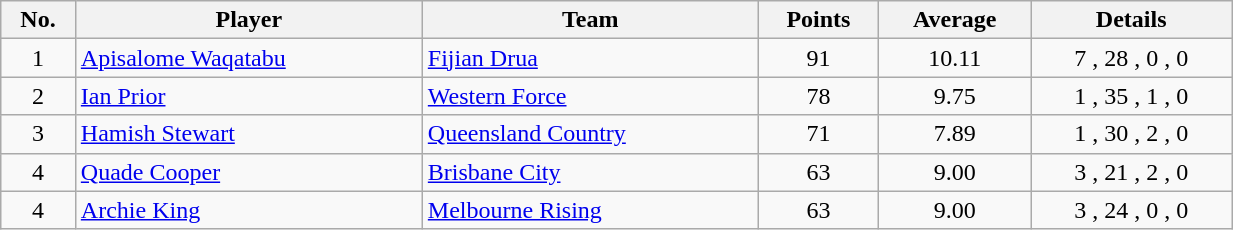<table class="wikitable sortable" style="text-align:center; width:65%">
<tr>
<th>No.</th>
<th>Player</th>
<th>Team</th>
<th>Points</th>
<th>Average</th>
<th>Details</th>
</tr>
<tr>
<td>1</td>
<td style="text-align:left;"><a href='#'>Apisalome Waqatabu</a></td>
<td style="text-align:left;"><a href='#'>Fijian Drua</a></td>
<td>91</td>
<td>10.11</td>
<td>7 , 28 , 0 , 0 </td>
</tr>
<tr>
<td>2</td>
<td style="text-align:left;"><a href='#'>Ian Prior</a></td>
<td style="text-align:left;"><a href='#'>Western Force</a></td>
<td>78</td>
<td>9.75</td>
<td>1 , 35 , 1 , 0 </td>
</tr>
<tr>
<td>3</td>
<td style="text-align:left;"><a href='#'>Hamish Stewart</a></td>
<td style="text-align:left;"><a href='#'>Queensland Country</a></td>
<td>71</td>
<td>7.89</td>
<td>1 , 30 , 2 , 0 </td>
</tr>
<tr>
<td>4</td>
<td style="text-align:left;"><a href='#'>Quade Cooper</a></td>
<td style="text-align:left;"><a href='#'>Brisbane City</a></td>
<td>63</td>
<td>9.00</td>
<td>3 , 21 , 2 , 0 </td>
</tr>
<tr>
<td>4</td>
<td style="text-align:left;"><a href='#'>Archie King</a></td>
<td style="text-align:left;"><a href='#'>Melbourne Rising</a></td>
<td>63</td>
<td>9.00</td>
<td>3 , 24 , 0 , 0 </td>
</tr>
</table>
